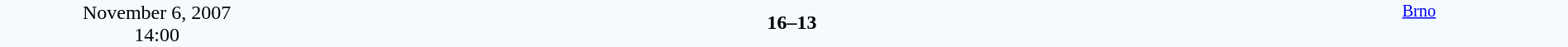<table style="width: 100%; background:#F5FAFF;" cellspacing="0">
<tr>
<td align=center rowspan=3 width=20%>November 6, 2007<br>14:00</td>
</tr>
<tr>
<td width=24% align=right></td>
<td align=center width=13%><strong>16–13</strong></td>
<td width=24%></td>
<td style=font-size:85% rowspan=3 valign=top align=center><a href='#'>Brno</a></td>
</tr>
<tr style=font-size:85%>
<td align=right></td>
<td align=center></td>
<td></td>
</tr>
</table>
